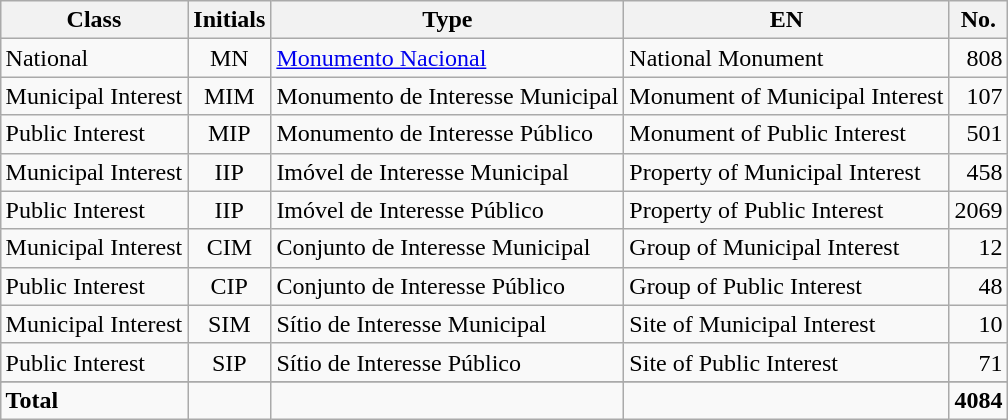<table class="wikitable" style="margin-left: auto; margin-right: auto; border: none;">
<tr>
<th>Class</th>
<th>Initials</th>
<th>Type</th>
<th>EN</th>
<th>No.</th>
</tr>
<tr>
<td align="left">National</td>
<td align="center">MN</td>
<td align="left"><a href='#'>Monumento Nacional</a></td>
<td align="left">National Monument</td>
<td align="right">808</td>
</tr>
<tr>
<td align="left">Municipal Interest</td>
<td align="center">MIM</td>
<td align="left">Monumento de Interesse Municipal</td>
<td align="left">Monument of Municipal Interest</td>
<td align="right">107</td>
</tr>
<tr>
<td align="left">Public Interest</td>
<td align="center">MIP</td>
<td align="left">Monumento de Interesse Público</td>
<td align="left">Monument of Public Interest</td>
<td align="right">501</td>
</tr>
<tr>
<td align="left">Municipal Interest</td>
<td align="center">IIP</td>
<td align="left">Imóvel de Interesse Municipal</td>
<td align="left">Property of Municipal Interest</td>
<td align="right">458</td>
</tr>
<tr>
<td align="left">Public Interest</td>
<td align="center">IIP</td>
<td align="left">Imóvel de Interesse Público</td>
<td align="left">Property of Public Interest</td>
<td align="right">2069</td>
</tr>
<tr>
<td align="left">Municipal Interest</td>
<td align="center">CIM</td>
<td align="left">Conjunto de Interesse Municipal</td>
<td align="left">Group of Municipal Interest</td>
<td align="right">12</td>
</tr>
<tr>
<td align="left">Public Interest</td>
<td align="center">CIP</td>
<td align="left">Conjunto de Interesse Público</td>
<td align="left">Group of Public Interest</td>
<td align="right">48</td>
</tr>
<tr>
<td align="left">Municipal Interest</td>
<td align="center">SIM</td>
<td align="left">Sítio de Interesse Municipal</td>
<td align="left">Site of Municipal Interest</td>
<td align="right">10</td>
</tr>
<tr>
<td align="left">Public Interest</td>
<td align="center">SIP</td>
<td align="left">Sítio de Interesse Público</td>
<td align="left">Site of Public Interest</td>
<td align="right">71</td>
</tr>
<tr>
</tr>
<tr>
<td align="left"><strong>Total</strong></td>
<td></td>
<td></td>
<td></td>
<td><strong>4084</strong></td>
</tr>
</table>
